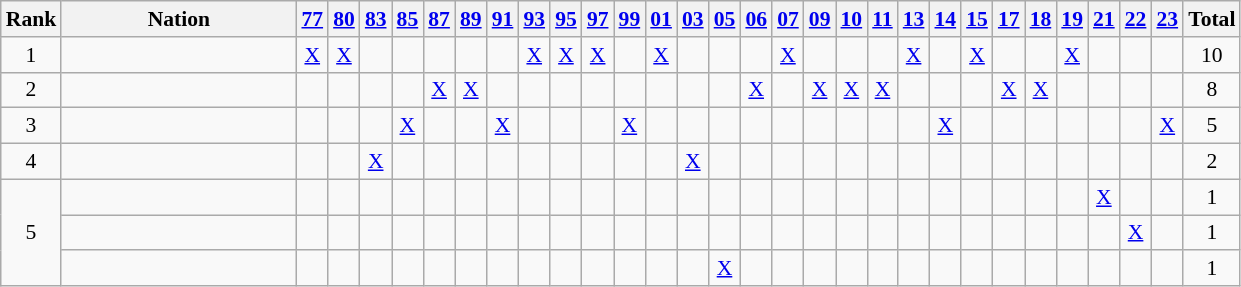<table class=wikitable style="font-size:90%; text-align:center">
<tr>
<th>Rank</th>
<th width=150>Nation</th>
<th><a href='#'>77</a></th>
<th><a href='#'>80</a></th>
<th><a href='#'>83</a></th>
<th><a href='#'>85</a></th>
<th><a href='#'>87</a></th>
<th><a href='#'>89</a></th>
<th><a href='#'>91</a></th>
<th><a href='#'>93</a></th>
<th><a href='#'>95</a></th>
<th><a href='#'>97</a></th>
<th><a href='#'>99</a></th>
<th><a href='#'>01</a></th>
<th><a href='#'>03</a></th>
<th><a href='#'>05</a></th>
<th><a href='#'>06</a></th>
<th><a href='#'>07</a></th>
<th><a href='#'>09</a></th>
<th><a href='#'>10</a></th>
<th><a href='#'>11</a></th>
<th><a href='#'>13</a></th>
<th><a href='#'>14</a></th>
<th><a href='#'>15</a></th>
<th><a href='#'>17</a></th>
<th><a href='#'>18</a></th>
<th><a href='#'>19</a></th>
<th><a href='#'>21</a></th>
<th><a href='#'>22</a></th>
<th><a href='#'>23</a></th>
<th>Total</th>
</tr>
<tr>
<td>1</td>
<td align=left></td>
<td><a href='#'>X</a></td>
<td><a href='#'>X</a></td>
<td></td>
<td></td>
<td></td>
<td></td>
<td></td>
<td><a href='#'>X</a></td>
<td><a href='#'>X</a></td>
<td><a href='#'>X</a></td>
<td></td>
<td><a href='#'>X</a></td>
<td></td>
<td></td>
<td></td>
<td><a href='#'>X</a></td>
<td></td>
<td></td>
<td></td>
<td><a href='#'>X</a></td>
<td></td>
<td><a href='#'>X</a></td>
<td></td>
<td></td>
<td><a href='#'>X</a></td>
<td></td>
<td></td>
<td></td>
<td>10</td>
</tr>
<tr>
<td>2</td>
<td align=left></td>
<td></td>
<td></td>
<td></td>
<td></td>
<td><a href='#'>X</a></td>
<td><a href='#'>X</a></td>
<td></td>
<td></td>
<td></td>
<td></td>
<td></td>
<td></td>
<td></td>
<td></td>
<td><a href='#'>X</a></td>
<td></td>
<td><a href='#'>X</a></td>
<td><a href='#'>X</a></td>
<td><a href='#'>X</a></td>
<td></td>
<td></td>
<td></td>
<td><a href='#'>X</a></td>
<td><a href='#'>X</a></td>
<td></td>
<td></td>
<td></td>
<td></td>
<td>8</td>
</tr>
<tr>
<td>3</td>
<td align=left></td>
<td></td>
<td></td>
<td></td>
<td><a href='#'>X</a></td>
<td></td>
<td></td>
<td><a href='#'>X</a></td>
<td></td>
<td></td>
<td></td>
<td><a href='#'>X</a></td>
<td></td>
<td></td>
<td></td>
<td></td>
<td></td>
<td></td>
<td></td>
<td></td>
<td></td>
<td><a href='#'>X</a></td>
<td></td>
<td></td>
<td></td>
<td></td>
<td></td>
<td></td>
<td><a href='#'>X</a></td>
<td>5</td>
</tr>
<tr>
<td>4</td>
<td align=left></td>
<td></td>
<td></td>
<td><a href='#'>X</a></td>
<td></td>
<td></td>
<td></td>
<td></td>
<td></td>
<td></td>
<td></td>
<td></td>
<td></td>
<td><a href='#'>X</a></td>
<td></td>
<td></td>
<td></td>
<td></td>
<td></td>
<td></td>
<td></td>
<td></td>
<td></td>
<td></td>
<td></td>
<td></td>
<td></td>
<td></td>
<td></td>
<td>2</td>
</tr>
<tr>
<td rowspan=3>5</td>
<td align=left></td>
<td></td>
<td></td>
<td></td>
<td></td>
<td></td>
<td></td>
<td></td>
<td></td>
<td></td>
<td></td>
<td></td>
<td></td>
<td></td>
<td></td>
<td></td>
<td></td>
<td></td>
<td></td>
<td></td>
<td></td>
<td></td>
<td></td>
<td></td>
<td></td>
<td></td>
<td><a href='#'>X</a></td>
<td></td>
<td></td>
<td>1</td>
</tr>
<tr>
<td align=left></td>
<td></td>
<td></td>
<td></td>
<td></td>
<td></td>
<td></td>
<td></td>
<td></td>
<td></td>
<td></td>
<td></td>
<td></td>
<td></td>
<td></td>
<td></td>
<td></td>
<td></td>
<td></td>
<td></td>
<td></td>
<td></td>
<td></td>
<td></td>
<td></td>
<td></td>
<td></td>
<td><a href='#'>X</a></td>
<td></td>
<td>1</td>
</tr>
<tr>
<td align=left></td>
<td></td>
<td></td>
<td></td>
<td></td>
<td></td>
<td></td>
<td></td>
<td></td>
<td></td>
<td></td>
<td></td>
<td></td>
<td></td>
<td><a href='#'>X</a></td>
<td></td>
<td></td>
<td></td>
<td></td>
<td></td>
<td></td>
<td></td>
<td></td>
<td></td>
<td></td>
<td></td>
<td></td>
<td></td>
<td></td>
<td>1</td>
</tr>
</table>
